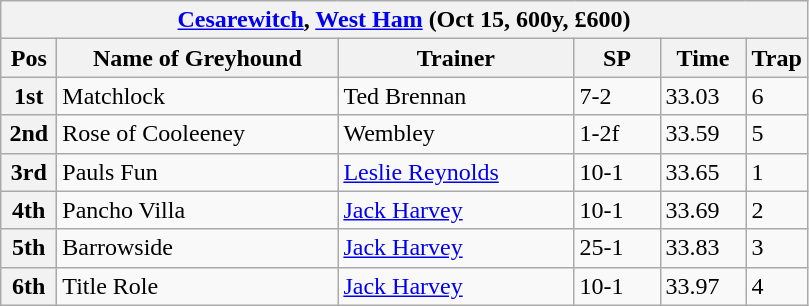<table class="wikitable">
<tr>
<th colspan="6"><a href='#'>Cesarewitch</a>, <a href='#'>West Ham</a> (Oct 15, 600y, £600)</th>
</tr>
<tr>
<th width=30>Pos</th>
<th width=180>Name of Greyhound</th>
<th width=150>Trainer</th>
<th width=50>SP</th>
<th width=50>Time</th>
<th width=30>Trap</th>
</tr>
<tr>
<th>1st</th>
<td>Matchlock</td>
<td>Ted Brennan</td>
<td>7-2</td>
<td>33.03</td>
<td>6</td>
</tr>
<tr>
<th>2nd</th>
<td>Rose of Cooleeney</td>
<td>Wembley</td>
<td>1-2f</td>
<td>33.59</td>
<td>5</td>
</tr>
<tr>
<th>3rd</th>
<td>Pauls Fun</td>
<td><a href='#'>Leslie Reynolds</a></td>
<td>10-1</td>
<td>33.65</td>
<td>1</td>
</tr>
<tr>
<th>4th</th>
<td>Pancho Villa</td>
<td><a href='#'>Jack Harvey</a></td>
<td>10-1</td>
<td>33.69</td>
<td>2</td>
</tr>
<tr>
<th>5th</th>
<td>Barrowside</td>
<td><a href='#'>Jack Harvey</a></td>
<td>25-1</td>
<td>33.83</td>
<td>3</td>
</tr>
<tr>
<th>6th</th>
<td>Title Role</td>
<td><a href='#'>Jack Harvey</a></td>
<td>10-1</td>
<td>33.97</td>
<td>4</td>
</tr>
</table>
